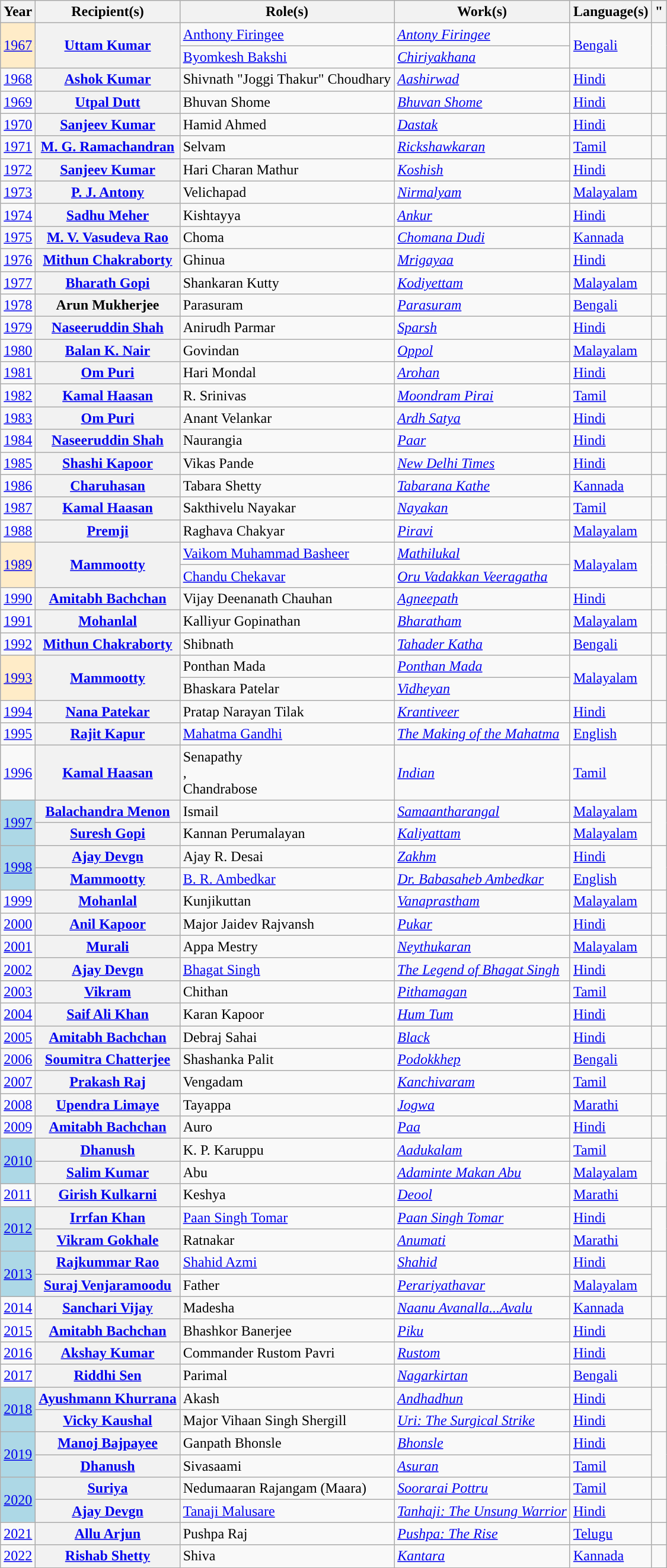<table class="wikitable plainrowheaders sortable">
<tr>
<th scope="col">Year</th>
<th scope="col">Recipient(s)</th>
<th scope="col">Role(s)</th>
<th scope="col">Work(s)</th>
<th scope="col">Language(s)</th>
<th scope="col">"</th>
</tr>
<tr>
<td style="background:#ffecc8;" rowspan="2"><a href='#'>1967<br></a> </td>
<th rowspan="2" scope="row"><a href='#'>Uttam Kumar</a></th>
<td><a href='#'>Anthony Firingee</a></td>
<td><em><a href='#'>Antony Firingee</a></em></td>
<td rowspan="2"><a href='#'>Bengali</a></td>
<td rowspan="2"></td>
</tr>
<tr>
<td><a href='#'>Byomkesh Bakshi</a></td>
<td><em><a href='#'>Chiriyakhana</a></em></td>
</tr>
<tr>
<td><a href='#'>1968<br></a></td>
<th scope="row"><a href='#'>Ashok Kumar</a></th>
<td>Shivnath "Joggi Thakur" Choudhary</td>
<td><em><a href='#'>Aashirwad</a></em></td>
<td><a href='#'>Hindi</a></td>
<td></td>
</tr>
<tr>
<td><a href='#'>1969<br></a></td>
<th scope="row"><a href='#'>Utpal Dutt</a></th>
<td>Bhuvan Shome</td>
<td><em><a href='#'>Bhuvan Shome</a></em></td>
<td><a href='#'>Hindi</a></td>
<td></td>
</tr>
<tr>
<td><a href='#'>1970<br></a></td>
<th scope="row"><a href='#'>Sanjeev Kumar</a></th>
<td>Hamid Ahmed</td>
<td><em><a href='#'>Dastak</a></em></td>
<td><a href='#'>Hindi</a></td>
<td></td>
</tr>
<tr>
<td><a href='#'>1971<br></a></td>
<th scope="row"><a href='#'>M. G. Ramachandran</a></th>
<td>Selvam</td>
<td><em><a href='#'>Rickshawkaran</a></em></td>
<td><a href='#'>Tamil</a></td>
<td></td>
</tr>
<tr>
<td><a href='#'>1972<br></a></td>
<th scope="row"><a href='#'>Sanjeev Kumar</a></th>
<td>Hari Charan Mathur</td>
<td><em><a href='#'>Koshish</a></em></td>
<td><a href='#'>Hindi</a></td>
<td></td>
</tr>
<tr>
<td><a href='#'>1973<br></a></td>
<th scope="row"><a href='#'>P. J. Antony</a></th>
<td>Velichapad</td>
<td><em><a href='#'>Nirmalyam</a></em></td>
<td><a href='#'>Malayalam</a></td>
<td></td>
</tr>
<tr>
<td><a href='#'>1974<br></a></td>
<th scope="row"><a href='#'>Sadhu Meher</a></th>
<td>Kishtayya</td>
<td><em><a href='#'>Ankur</a></em></td>
<td><a href='#'>Hindi</a></td>
<td></td>
</tr>
<tr>
<td><a href='#'>1975<br></a></td>
<th scope="row"><a href='#'>M. V. Vasudeva Rao</a></th>
<td>Choma</td>
<td><em><a href='#'>Chomana Dudi</a></em></td>
<td><a href='#'>Kannada</a></td>
<td></td>
</tr>
<tr>
<td><a href='#'>1976<br></a></td>
<th scope="row"><a href='#'>Mithun Chakraborty</a></th>
<td>Ghinua</td>
<td><em><a href='#'>Mrigayaa</a></em></td>
<td><a href='#'>Hindi</a></td>
<td></td>
</tr>
<tr>
<td><a href='#'>1977<br></a></td>
<th scope="row"><a href='#'>Bharath Gopi</a></th>
<td>Shankaran Kutty</td>
<td><em><a href='#'>Kodiyettam</a></em></td>
<td><a href='#'>Malayalam</a></td>
<td></td>
</tr>
<tr>
<td><a href='#'>1978<br></a></td>
<th scope="row">Arun Mukherjee</th>
<td>Parasuram</td>
<td><em><a href='#'>Parasuram</a></em></td>
<td><a href='#'>Bengali</a></td>
<td></td>
</tr>
<tr>
<td><a href='#'>1979<br></a></td>
<th scope="row"><a href='#'>Naseeruddin Shah</a></th>
<td>Anirudh Parmar</td>
<td><em><a href='#'>Sparsh</a></em></td>
<td><a href='#'>Hindi</a></td>
<td></td>
</tr>
<tr>
<td><a href='#'>1980<br></a></td>
<th scope="row"><a href='#'>Balan K. Nair</a></th>
<td>Govindan</td>
<td><em><a href='#'>Oppol</a></em></td>
<td><a href='#'>Malayalam</a></td>
<td></td>
</tr>
<tr>
<td><a href='#'>1981<br></a></td>
<th scope="row"><a href='#'>Om Puri</a></th>
<td>Hari Mondal</td>
<td><em><a href='#'>Arohan</a></em></td>
<td><a href='#'>Hindi</a></td>
<td></td>
</tr>
<tr>
<td><a href='#'>1982<br></a></td>
<th scope="row"><a href='#'>Kamal Haasan</a></th>
<td>R. Srinivas<br></td>
<td><em><a href='#'>Moondram Pirai</a></em></td>
<td><a href='#'>Tamil</a></td>
<td></td>
</tr>
<tr>
<td><a href='#'>1983<br></a></td>
<th scope="row"><a href='#'>Om Puri</a></th>
<td>Anant Velankar</td>
<td><em><a href='#'>Ardh Satya</a></em></td>
<td><a href='#'>Hindi</a></td>
<td></td>
</tr>
<tr>
<td><a href='#'>1984<br></a></td>
<th scope="row"><a href='#'>Naseeruddin Shah</a></th>
<td>Naurangia</td>
<td><em><a href='#'>Paar</a></em></td>
<td><a href='#'>Hindi</a></td>
<td></td>
</tr>
<tr>
<td><a href='#'>1985<br></a></td>
<th scope="row"><a href='#'>Shashi Kapoor</a></th>
<td>Vikas Pande</td>
<td><em><a href='#'>New Delhi Times</a></em></td>
<td><a href='#'>Hindi</a></td>
<td></td>
</tr>
<tr>
<td><a href='#'>1986<br></a></td>
<th scope="row"><a href='#'>Charuhasan</a></th>
<td>Tabara Shetty</td>
<td><em><a href='#'>Tabarana Kathe</a></em></td>
<td><a href='#'>Kannada</a></td>
<td></td>
</tr>
<tr>
<td><a href='#'>1987<br></a></td>
<th scope="row"><a href='#'>Kamal Haasan</a></th>
<td>Sakthivelu Nayakar</td>
<td><em><a href='#'>Nayakan</a></em></td>
<td><a href='#'>Tamil</a></td>
<td></td>
</tr>
<tr>
<td><a href='#'>1988<br></a></td>
<th scope="row"><a href='#'>Premji</a></th>
<td>Raghava Chakyar</td>
<td><em><a href='#'>Piravi</a></em></td>
<td><a href='#'>Malayalam</a></td>
<td></td>
</tr>
<tr>
<td style="background:#ffecc8;" rowspan="2"><a href='#'>1989<br></a> </td>
<th rowspan="2" scope="row"><a href='#'>Mammootty</a></th>
<td><a href='#'>Vaikom Muhammad Basheer</a> <br></td>
<td><em><a href='#'>Mathilukal</a></em></td>
<td rowspan="2"><a href='#'>Malayalam</a></td>
<td rowspan="2"></td>
</tr>
<tr>
<td><a href='#'>Chandu Chekavar</a></td>
<td><em><a href='#'>Oru Vadakkan Veeragatha</a></em></td>
</tr>
<tr>
<td><a href='#'>1990<br></a></td>
<th scope="row"><a href='#'>Amitabh Bachchan</a></th>
<td>Vijay Deenanath Chauhan</td>
<td><em><a href='#'>Agneepath</a></em></td>
<td><a href='#'>Hindi</a></td>
<td></td>
</tr>
<tr>
<td><a href='#'>1991<br></a></td>
<th scope="row"><a href='#'>Mohanlal</a></th>
<td>Kalliyur Gopinathan</td>
<td><em><a href='#'>Bharatham</a></em></td>
<td><a href='#'>Malayalam</a></td>
<td></td>
</tr>
<tr>
<td><a href='#'>1992<br></a></td>
<th scope="row"><a href='#'>Mithun Chakraborty</a></th>
<td>Shibnath</td>
<td><em><a href='#'>Tahader Katha</a></em></td>
<td><a href='#'>Bengali</a></td>
<td></td>
</tr>
<tr>
<td style="background:#ffecc8;" rowspan="2"><a href='#'>1993<br></a> </td>
<th rowspan="2" scope="row"><a href='#'>Mammootty</a></th>
<td>Ponthan Mada</td>
<td><em><a href='#'>Ponthan Mada</a></em></td>
<td rowspan="2"><a href='#'>Malayalam</a></td>
<td rowspan="2"></td>
</tr>
<tr>
<td>Bhaskara Patelar</td>
<td><em><a href='#'>Vidheyan</a></em></td>
</tr>
<tr>
<td><a href='#'>1994<br></a></td>
<th scope="row"><a href='#'>Nana Patekar</a></th>
<td>Pratap Narayan Tilak</td>
<td><em><a href='#'>Krantiveer</a></em></td>
<td><a href='#'>Hindi</a></td>
<td></td>
</tr>
<tr>
<td><a href='#'>1995<br></a></td>
<th scope="row"><a href='#'>Rajit Kapur</a></th>
<td><a href='#'>Mahatma Gandhi</a></td>
<td><em><a href='#'>The Making of the Mahatma</a></em></td>
<td><a href='#'>English</a></td>
<td></td>
</tr>
<tr>
<td><a href='#'>1996<br></a></td>
<th scope="row"><a href='#'>Kamal Haasan</a></th>
<td>Senapathy <br>,<br>Chandrabose <br></td>
<td><em><a href='#'>Indian</a></em></td>
<td><a href='#'>Tamil</a></td>
<td></td>
</tr>
<tr>
<td style="background:#ADD8E6" rowspan="2"><a href='#'>1997<br></a> </td>
<th scope="row"><a href='#'>Balachandra Menon</a></th>
<td>Ismail</td>
<td><em><a href='#'>Samaantharangal</a></em></td>
<td><a href='#'>Malayalam</a></td>
<td rowspan="2"></td>
</tr>
<tr>
<th scope="row"><a href='#'>Suresh Gopi</a></th>
<td>Kannan Perumalayan</td>
<td><em><a href='#'>Kaliyattam</a></em></td>
<td><a href='#'>Malayalam</a></td>
</tr>
<tr>
<td style="background:#ADD8E6" rowspan="2"><a href='#'>1998<br></a> </td>
<th scope="row"><a href='#'>Ajay Devgn</a></th>
<td>Ajay R. Desai</td>
<td><em><a href='#'>Zakhm</a></em></td>
<td><a href='#'>Hindi</a></td>
<td rowspan="2"></td>
</tr>
<tr>
<th scope="row"><a href='#'>Mammootty</a></th>
<td><a href='#'>B. R. Ambedkar</a></td>
<td><em><a href='#'>Dr. Babasaheb Ambedkar</a></em></td>
<td><a href='#'>English</a></td>
</tr>
<tr>
<td><a href='#'>1999<br></a></td>
<th scope="row"><a href='#'>Mohanlal</a></th>
<td>Kunjikuttan</td>
<td><em><a href='#'>Vanaprastham</a></em></td>
<td><a href='#'>Malayalam</a></td>
<td></td>
</tr>
<tr>
<td><a href='#'>2000<br></a></td>
<th scope="row"><a href='#'>Anil Kapoor</a></th>
<td>Major Jaidev Rajvansh</td>
<td><em><a href='#'>Pukar</a></em></td>
<td><a href='#'>Hindi</a></td>
<td></td>
</tr>
<tr>
<td><a href='#'>2001<br></a></td>
<th scope="row"><a href='#'>Murali</a></th>
<td>Appa Mestry</td>
<td><em><a href='#'>Neythukaran</a></em></td>
<td><a href='#'>Malayalam</a></td>
<td></td>
</tr>
<tr>
<td><a href='#'>2002<br></a></td>
<th scope="row"><a href='#'>Ajay Devgn</a></th>
<td><a href='#'>Bhagat Singh</a></td>
<td><em><a href='#'>The Legend of Bhagat Singh</a></em></td>
<td><a href='#'>Hindi</a></td>
<td></td>
</tr>
<tr>
<td><a href='#'>2003<br></a></td>
<th scope="row"><a href='#'>Vikram</a></th>
<td>Chithan</td>
<td><em><a href='#'>Pithamagan</a></em></td>
<td><a href='#'>Tamil</a></td>
<td></td>
</tr>
<tr>
<td><a href='#'>2004<br></a></td>
<th scope="row"><a href='#'>Saif Ali Khan</a></th>
<td>Karan Kapoor</td>
<td><em><a href='#'>Hum Tum</a></em></td>
<td><a href='#'>Hindi</a></td>
<td></td>
</tr>
<tr>
<td><a href='#'>2005<br></a></td>
<th scope="row"><a href='#'>Amitabh Bachchan</a></th>
<td>Debraj Sahai</td>
<td><em><a href='#'>Black</a></em></td>
<td><a href='#'>Hindi</a></td>
<td></td>
</tr>
<tr>
<td><a href='#'>2006<br></a></td>
<th scope="row"><a href='#'>Soumitra Chatterjee</a></th>
<td>Shashanka Palit</td>
<td><em><a href='#'>Podokkhep</a></em></td>
<td><a href='#'>Bengali</a></td>
<td></td>
</tr>
<tr>
<td><a href='#'>2007<br></a></td>
<th scope="row"><a href='#'>Prakash Raj</a></th>
<td>Vengadam</td>
<td><em><a href='#'>Kanchivaram</a></em></td>
<td><a href='#'>Tamil</a></td>
<td></td>
</tr>
<tr>
<td><a href='#'>2008<br></a></td>
<th scope="row"><a href='#'>Upendra Limaye</a></th>
<td>Tayappa</td>
<td><em><a href='#'>Jogwa</a></em></td>
<td><a href='#'>Marathi</a></td>
<td></td>
</tr>
<tr>
<td><a href='#'>2009<br></a></td>
<th scope="row"><a href='#'>Amitabh Bachchan</a></th>
<td>Auro</td>
<td><em><a href='#'>Paa</a></em></td>
<td><a href='#'>Hindi</a></td>
<td></td>
</tr>
<tr>
<td style="background:#ADD8E6" rowspan="2"><a href='#'>2010<br></a> </td>
<th scope="row"><a href='#'>Dhanush</a></th>
<td>K. P. Karuppu</td>
<td><em><a href='#'>Aadukalam</a></em></td>
<td><a href='#'>Tamil</a></td>
<td rowspan="2"></td>
</tr>
<tr>
<th scope="row"><a href='#'>Salim Kumar</a></th>
<td>Abu</td>
<td><em><a href='#'>Adaminte Makan Abu</a></em></td>
<td><a href='#'>Malayalam</a></td>
</tr>
<tr>
<td><a href='#'>2011<br></a></td>
<th scope="row"><a href='#'>Girish Kulkarni</a></th>
<td>Keshya</td>
<td><em><a href='#'>Deool</a></em></td>
<td><a href='#'>Marathi</a></td>
<td></td>
</tr>
<tr>
<td style="background:#ADD8E6" rowspan="2"><a href='#'>2012<br></a> </td>
<th scope="row"><a href='#'>Irrfan Khan</a></th>
<td><a href='#'>Paan Singh Tomar</a></td>
<td><em><a href='#'>Paan Singh Tomar</a></em></td>
<td><a href='#'>Hindi</a></td>
<td rowspan="2"></td>
</tr>
<tr>
<th scope="row"><a href='#'>Vikram Gokhale</a></th>
<td>Ratnakar</td>
<td><em><a href='#'>Anumati</a></em></td>
<td><a href='#'>Marathi</a></td>
</tr>
<tr>
<td style="background:#ADD8E6" rowspan="2"><a href='#'>2013<br></a> </td>
<th scope="row"><a href='#'>Rajkummar Rao</a></th>
<td><a href='#'>Shahid Azmi</a></td>
<td><em><a href='#'>Shahid</a></em></td>
<td><a href='#'>Hindi</a></td>
<td rowspan="2"></td>
</tr>
<tr>
<th scope="row"><a href='#'>Suraj Venjaramoodu</a></th>
<td>Father</td>
<td><em><a href='#'>Perariyathavar</a></em></td>
<td><a href='#'>Malayalam</a></td>
</tr>
<tr>
<td><a href='#'>2014<br></a></td>
<th scope="row"><a href='#'>Sanchari Vijay</a></th>
<td>Madesha<br></td>
<td><em><a href='#'>Naanu Avanalla...Avalu</a></em></td>
<td><a href='#'>Kannada</a></td>
<td></td>
</tr>
<tr>
<td><a href='#'>2015<br></a></td>
<th scope="row"><a href='#'>Amitabh Bachchan</a></th>
<td>Bhashkor Banerjee</td>
<td><em><a href='#'>Piku</a></em></td>
<td><a href='#'>Hindi</a></td>
<td></td>
</tr>
<tr>
<td><a href='#'>2016<br></a></td>
<th scope="row"><a href='#'>Akshay Kumar</a></th>
<td>Commander Rustom Pavri</td>
<td><em><a href='#'>Rustom</a></em></td>
<td><a href='#'>Hindi</a></td>
<td></td>
</tr>
<tr>
<td><a href='#'>2017<br></a></td>
<th scope="row"><a href='#'>Riddhi Sen</a></th>
<td>Parimal<br></td>
<td><em><a href='#'>Nagarkirtan</a></em></td>
<td><a href='#'>Bengali</a></td>
<td></td>
</tr>
<tr>
<td style="background:#ADD8E6" rowspan="2"><a href='#'>2018<br></a> </td>
<th scope="row"><a href='#'>Ayushmann Khurrana</a></th>
<td>Akash</td>
<td><em><a href='#'>Andhadhun</a></em></td>
<td><a href='#'>Hindi</a></td>
<td rowspan="2"></td>
</tr>
<tr>
<th scope="row"><a href='#'>Vicky Kaushal</a></th>
<td>Major Vihaan Singh Shergill</td>
<td><em><a href='#'>Uri: The Surgical Strike</a></em></td>
<td><a href='#'>Hindi</a></td>
</tr>
<tr>
<td style="background:#ADD8E6" rowspan="2"><a href='#'>2019<br></a> </td>
<th scope="row"><a href='#'>Manoj Bajpayee</a></th>
<td>Ganpath Bhonsle</td>
<td><em><a href='#'>Bhonsle</a></em></td>
<td><a href='#'>Hindi</a></td>
<td rowspan="2"></td>
</tr>
<tr>
<th scope="row"><a href='#'>Dhanush</a></th>
<td>Sivasaami</td>
<td><em><a href='#'>Asuran</a></em></td>
<td><a href='#'>Tamil</a></td>
</tr>
<tr>
<td style="background:#ADD8E6" rowspan="2"><a href='#'>2020<br></a> </td>
<th scope="row"><a href='#'>Suriya</a></th>
<td>Nedumaaran Rajangam (Maara)</td>
<td><em><a href='#'>Soorarai Pottru</a></em></td>
<td><a href='#'>Tamil</a></td>
<td></td>
</tr>
<tr>
<th scope="row"><a href='#'>Ajay Devgn</a></th>
<td><a href='#'>Tanaji Malusare</a></td>
<td><em><a href='#'>Tanhaji: The Unsung Warrior</a></em></td>
<td><a href='#'>Hindi</a></td>
<td></td>
</tr>
<tr>
<td><a href='#'>2021<br></a></td>
<th scope="row"><a href='#'>Allu Arjun</a></th>
<td>Pushpa Raj</td>
<td><em><a href='#'>Pushpa: The Rise</a></em></td>
<td><a href='#'>Telugu</a></td>
<td></td>
</tr>
<tr>
<td><a href='#'>2022<br></a></td>
<th scope="row"><a href='#'>Rishab Shetty</a></th>
<td>Shiva</td>
<td><em><a href='#'>Kantara</a></em></td>
<td><a href='#'>Kannada</a></td>
<td></td>
</tr>
</table>
